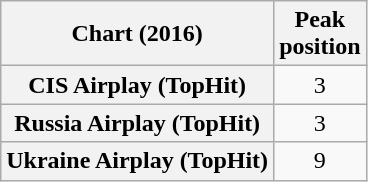<table class="wikitable sortable plainrowheaders" style="text-align:center">
<tr>
<th scope="col">Chart (2016)</th>
<th scope="col">Peak<br>position</th>
</tr>
<tr>
<th scope="row">CIS Airplay (TopHit)</th>
<td>3</td>
</tr>
<tr>
<th scope="row">Russia Airplay (TopHit)</th>
<td>3</td>
</tr>
<tr>
<th scope="row">Ukraine Airplay (TopHit)</th>
<td>9</td>
</tr>
</table>
